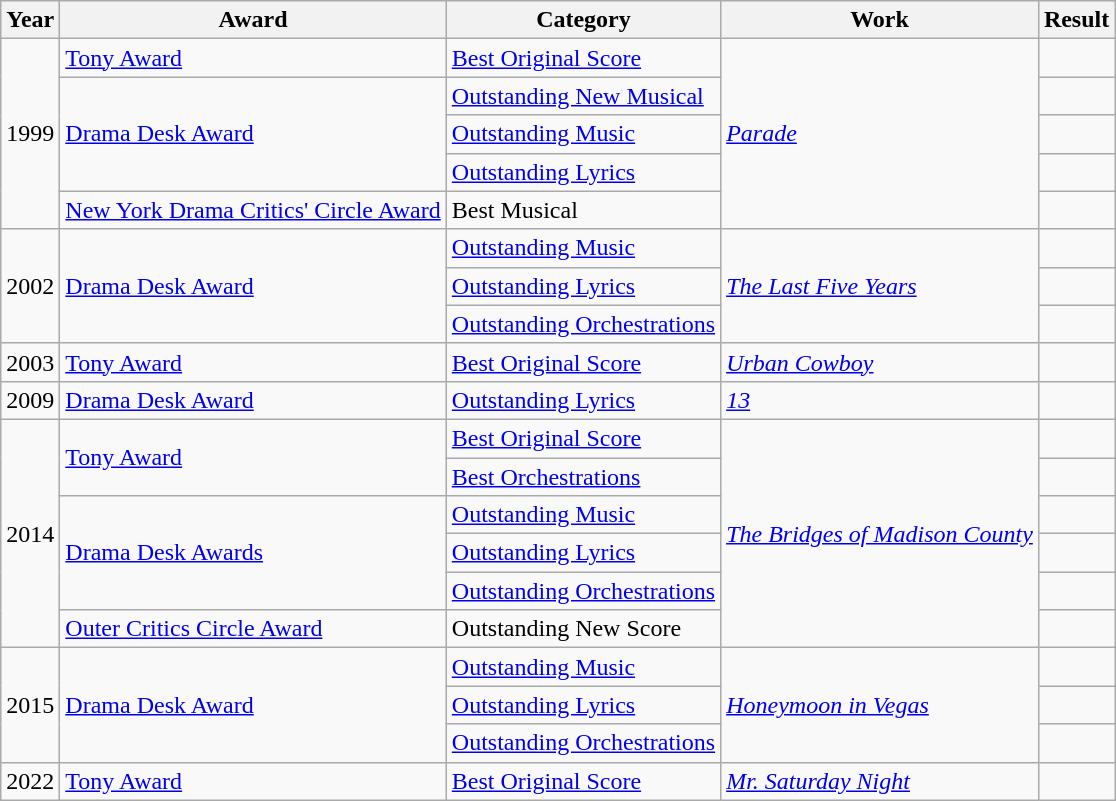<table class="wikitable">
<tr>
<th>Year</th>
<th>Award</th>
<th>Category</th>
<th>Work</th>
<th>Result</th>
</tr>
<tr>
<td rowspan=5>1999</td>
<td><a href='#'>Tony Award</a></td>
<td><a href='#'>Best Original Score</a></td>
<td rowspan=5><em><a href='#'>Parade</a></em></td>
<td></td>
</tr>
<tr>
<td rowspan=3><a href='#'>Drama Desk Award</a></td>
<td><a href='#'>Outstanding New Musical</a></td>
<td></td>
</tr>
<tr>
<td><a href='#'>Outstanding Music</a></td>
<td></td>
</tr>
<tr>
<td><a href='#'>Outstanding Lyrics</a></td>
<td></td>
</tr>
<tr>
<td><a href='#'>New York Drama Critics' Circle Award</a></td>
<td>Best Musical</td>
<td></td>
</tr>
<tr>
<td rowspan=3>2002</td>
<td rowspan=3><a href='#'>Drama Desk Award</a></td>
<td><a href='#'>Outstanding Music</a></td>
<td rowspan=3><em><a href='#'>The Last Five Years</a></em></td>
<td></td>
</tr>
<tr>
<td><a href='#'>Outstanding Lyrics</a></td>
<td></td>
</tr>
<tr>
<td><a href='#'>Outstanding Orchestrations</a></td>
<td></td>
</tr>
<tr>
<td>2003</td>
<td><a href='#'>Tony Award</a></td>
<td><a href='#'>Best Original Score</a></td>
<td><em><a href='#'> Urban Cowboy</a></em></td>
<td></td>
</tr>
<tr>
<td>2009</td>
<td><a href='#'>Drama Desk Award</a></td>
<td><a href='#'>Outstanding Lyrics</a></td>
<td><em><a href='#'>13</a></em></td>
<td></td>
</tr>
<tr>
<td rowspan=6>2014</td>
<td rowspan=2><a href='#'>Tony Award</a></td>
<td><a href='#'>Best Original Score</a></td>
<td rowspan=6><em><a href='#'>The Bridges of Madison County</a></em></td>
<td></td>
</tr>
<tr>
<td><a href='#'>Best Orchestrations</a></td>
<td></td>
</tr>
<tr>
<td rowspan=3><a href='#'>Drama Desk Awards</a></td>
<td><a href='#'>Outstanding Music</a></td>
<td></td>
</tr>
<tr>
<td><a href='#'>Outstanding Lyrics</a></td>
<td></td>
</tr>
<tr>
<td><a href='#'>Outstanding Orchestrations</a></td>
<td></td>
</tr>
<tr>
<td><a href='#'>Outer Critics Circle Award</a></td>
<td>Outstanding New Score</td>
<td></td>
</tr>
<tr>
<td rowspan=3>2015</td>
<td rowspan=3><a href='#'>Drama Desk Award</a></td>
<td><a href='#'>Outstanding Music</a></td>
<td rowspan=3><em><a href='#'>Honeymoon in Vegas</a></em></td>
<td></td>
</tr>
<tr>
<td><a href='#'>Outstanding Lyrics</a></td>
<td></td>
</tr>
<tr>
<td><a href='#'>Outstanding Orchestrations</a></td>
<td></td>
</tr>
<tr>
<td>2022</td>
<td><a href='#'>Tony Award</a></td>
<td><a href='#'>Best Original Score</a></td>
<td><em><a href='#'>Mr. Saturday Night</a></em></td>
<td></td>
</tr>
</table>
